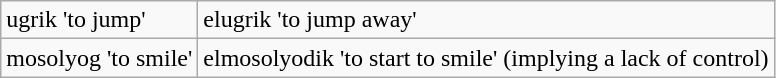<table class="wikitable">
<tr>
<td>ugrik 'to jump'</td>
<td>elugrik 'to jump away'</td>
</tr>
<tr>
<td>mosolyog 'to smile'</td>
<td>elmosolyodik 'to start to smile' (implying a lack of control)</td>
</tr>
</table>
